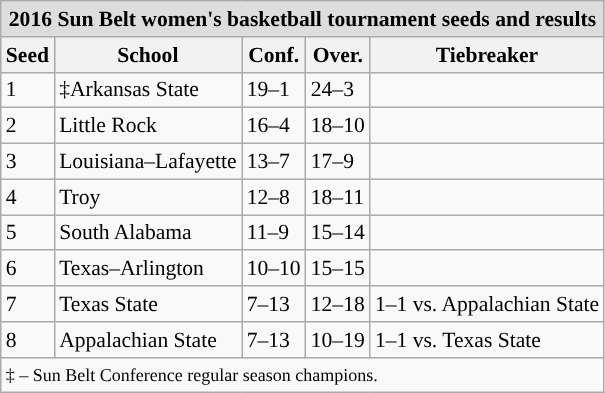<table class="wikitable" style="white-space:nowrap; font-size:90%;">
<tr>
<td colspan="10" style="text-align:center; background:#DDDDDD; font:#000000"><strong>2016 Sun Belt women's basketball tournament seeds and results</strong></td>
</tr>
<tr bgcolor="#efefef">
<th>Seed</th>
<th>School</th>
<th>Conf.</th>
<th>Over.</th>
<th>Tiebreaker</th>
</tr>
<tr>
<td>1</td>
<td>‡Arkansas State</td>
<td>19–1</td>
<td>24–3</td>
<td></td>
</tr>
<tr>
<td>2</td>
<td>Little Rock</td>
<td>16–4</td>
<td>18–10</td>
<td></td>
</tr>
<tr>
<td>3</td>
<td>Louisiana–Lafayette</td>
<td>13–7</td>
<td>17–9</td>
<td></td>
</tr>
<tr>
<td>4</td>
<td>Troy</td>
<td>12–8</td>
<td>18–11</td>
<td></td>
</tr>
<tr>
<td>5</td>
<td>South Alabama</td>
<td>11–9</td>
<td>15–14</td>
<td></td>
</tr>
<tr>
<td>6</td>
<td>Texas–Arlington</td>
<td>10–10</td>
<td>15–15</td>
<td></td>
</tr>
<tr>
<td>7</td>
<td>Texas State</td>
<td>7–13</td>
<td>12–18</td>
<td>1–1 vs. Appalachian State</td>
</tr>
<tr>
<td>8</td>
<td>Appalachian State</td>
<td>7–13</td>
<td>10–19</td>
<td>1–1 vs. Texas State</td>
</tr>
<tr>
<td colspan="6" style="text-align:left;"><small>‡ – Sun Belt Conference regular season champions.</small></td>
</tr>
</table>
